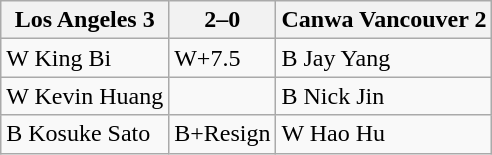<table class="wikitable">
<tr>
<th>Los Angeles 3</th>
<th>2–0</th>
<th>Canwa Vancouver 2</th>
</tr>
<tr>
<td>W King Bi</td>
<td>W+7.5</td>
<td>B Jay Yang</td>
</tr>
<tr>
<td>W Kevin Huang</td>
<td></td>
<td>B Nick Jin</td>
</tr>
<tr>
<td>B Kosuke Sato</td>
<td>B+Resign</td>
<td>W Hao Hu</td>
</tr>
</table>
